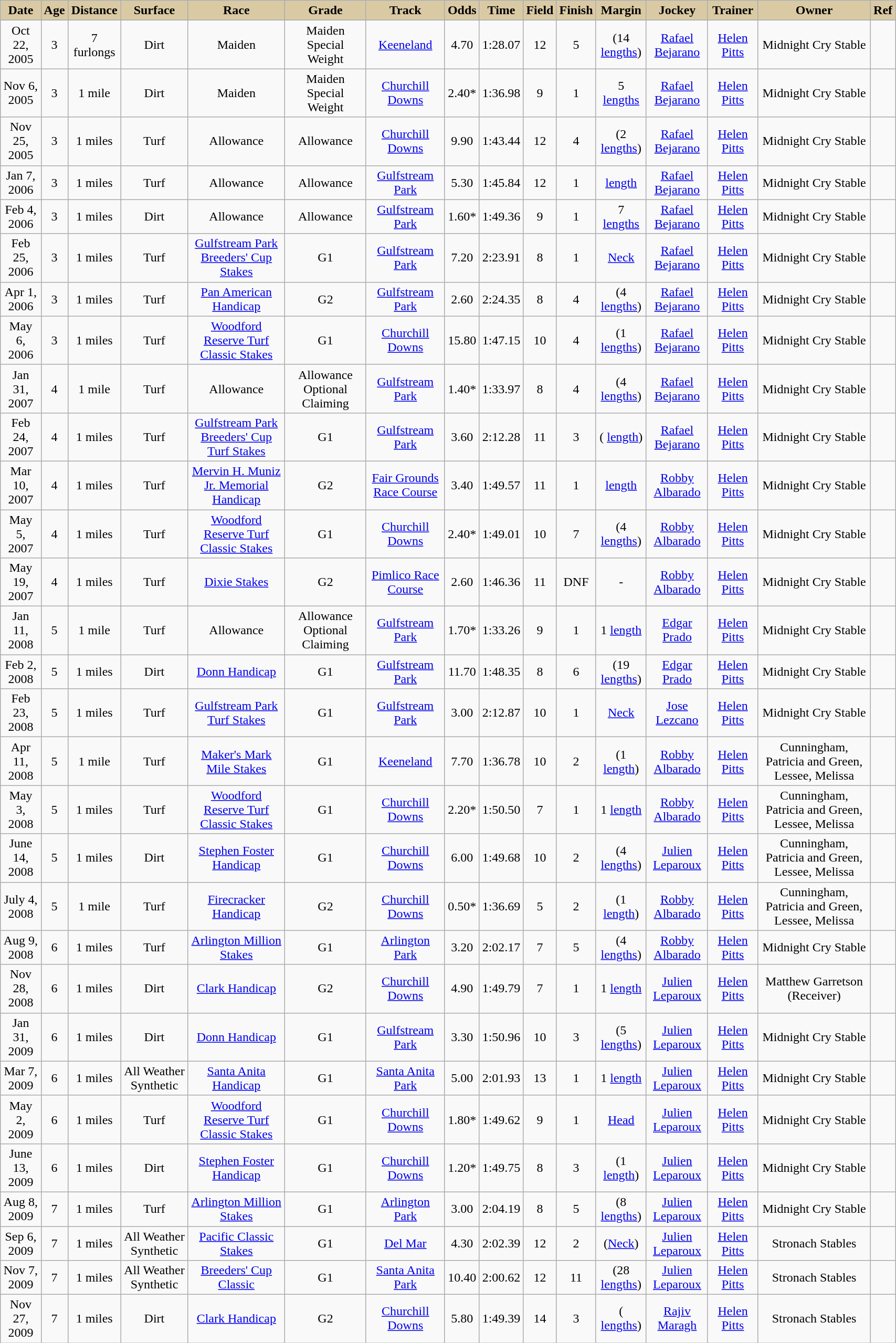<table class="wikitable sortable" style="text-align:center; width:90%">
<tr>
<th scope="col" style="background:#dacaa4;">Date</th>
<th scope="col" style="background:#dacaa4;">Age</th>
<th scope="col" style="background:#dacaa4;">Distance</th>
<th scope="col" style="background:#dacaa4;">Surface</th>
<th scope="col" style="background:#dacaa4;">Race</th>
<th scope="col" style="background:#dacaa4;">Grade</th>
<th scope="col" style="background:#dacaa4;">Track</th>
<th scope="col" style="background:#dacaa4;">Odds</th>
<th scope="col" style="background:#dacaa4;">Time</th>
<th scope="col" style="background:#dacaa4;">Field</th>
<th scope="col" style="background:#dacaa4;">Finish</th>
<th scope="col" style="background:#dacaa4;">Margin</th>
<th scope="col" style="background:#dacaa4;">Jockey</th>
<th scope="col" style="background:#dacaa4;">Trainer</th>
<th scope="col" style="background:#dacaa4;">Owner</th>
<th scope="col" class="unsortable" style="background:#dacaa4;">Ref</th>
</tr>
<tr>
<td>Oct 22, 2005</td>
<td>3</td>
<td>7 furlongs</td>
<td>Dirt</td>
<td>Maiden</td>
<td>Maiden Special Weight</td>
<td><a href='#'>Keeneland</a></td>
<td>4.70</td>
<td>1:28.07</td>
<td>12</td>
<td>5</td>
<td>(14 <a href='#'>lengths</a>)</td>
<td><a href='#'>Rafael Bejarano</a></td>
<td><a href='#'>Helen Pitts</a></td>
<td>Midnight Cry Stable</td>
<td></td>
</tr>
<tr>
<td>Nov 6, 2005</td>
<td>3</td>
<td>1 mile</td>
<td>Dirt</td>
<td>Maiden</td>
<td>Maiden Special Weight</td>
<td><a href='#'>Churchill Downs</a></td>
<td>2.40*</td>
<td>1:36.98</td>
<td>9</td>
<td>1</td>
<td>5 <a href='#'>lengths</a></td>
<td><a href='#'>Rafael Bejarano</a></td>
<td><a href='#'>Helen Pitts</a></td>
<td>Midnight Cry Stable</td>
<td></td>
</tr>
<tr>
<td>Nov 25, 2005</td>
<td>3</td>
<td>1 miles</td>
<td>Turf</td>
<td>Allowance</td>
<td>Allowance</td>
<td><a href='#'>Churchill Downs</a></td>
<td>9.90</td>
<td>1:43.44</td>
<td>12</td>
<td>4</td>
<td>(2 <a href='#'>lengths</a>)</td>
<td><a href='#'>Rafael Bejarano</a></td>
<td><a href='#'>Helen Pitts</a></td>
<td>Midnight Cry Stable</td>
<td></td>
</tr>
<tr>
<td>Jan 7, 2006</td>
<td>3</td>
<td>1 miles</td>
<td>Turf</td>
<td>Allowance</td>
<td>Allowance</td>
<td><a href='#'>Gulfstream Park</a></td>
<td>5.30</td>
<td>1:45.84</td>
<td>12</td>
<td>1</td>
<td> <a href='#'>length</a></td>
<td><a href='#'>Rafael Bejarano</a></td>
<td><a href='#'>Helen Pitts</a></td>
<td>Midnight Cry Stable</td>
<td></td>
</tr>
<tr>
<td>Feb 4, 2006</td>
<td>3</td>
<td>1 miles</td>
<td>Dirt</td>
<td>Allowance</td>
<td>Allowance</td>
<td><a href='#'>Gulfstream Park</a></td>
<td>1.60*</td>
<td>1:49.36</td>
<td>9</td>
<td>1</td>
<td>7 <a href='#'>lengths</a></td>
<td><a href='#'>Rafael Bejarano</a></td>
<td><a href='#'>Helen Pitts</a></td>
<td>Midnight Cry Stable</td>
<td></td>
</tr>
<tr>
<td>Feb 25, 2006</td>
<td>3</td>
<td>1 miles</td>
<td>Turf</td>
<td><a href='#'>Gulfstream Park Breeders' Cup Stakes</a></td>
<td>G1</td>
<td><a href='#'>Gulfstream Park</a></td>
<td>7.20</td>
<td>2:23.91</td>
<td>8</td>
<td>1</td>
<td><a href='#'>Neck</a></td>
<td><a href='#'>Rafael Bejarano</a></td>
<td><a href='#'>Helen Pitts</a></td>
<td>Midnight Cry Stable</td>
<td></td>
</tr>
<tr>
<td>Apr 1, 2006</td>
<td>3</td>
<td>1 miles</td>
<td>Turf</td>
<td><a href='#'>Pan American Handicap</a></td>
<td>G2</td>
<td><a href='#'>Gulfstream Park</a></td>
<td>2.60</td>
<td>2:24.35</td>
<td>8</td>
<td>4</td>
<td>(4 <a href='#'>lengths</a>)</td>
<td><a href='#'>Rafael Bejarano</a></td>
<td><a href='#'>Helen Pitts</a></td>
<td>Midnight Cry Stable</td>
<td></td>
</tr>
<tr>
<td>May 6, 2006</td>
<td>3</td>
<td>1 miles</td>
<td>Turf</td>
<td><a href='#'>Woodford Reserve Turf Classic Stakes</a></td>
<td>G1</td>
<td><a href='#'>Churchill Downs</a></td>
<td>15.80</td>
<td>1:47.15</td>
<td>10</td>
<td>4</td>
<td>(1 <a href='#'>lengths</a>)</td>
<td><a href='#'>Rafael Bejarano</a></td>
<td><a href='#'>Helen Pitts</a></td>
<td>Midnight Cry Stable</td>
<td></td>
</tr>
<tr>
<td>Jan 31, 2007</td>
<td>4</td>
<td>1 mile</td>
<td>Turf</td>
<td>Allowance</td>
<td>Allowance Optional Claiming</td>
<td><a href='#'>Gulfstream Park</a></td>
<td>1.40*</td>
<td>1:33.97</td>
<td>8</td>
<td>4</td>
<td>(4 <a href='#'>lengths</a>)</td>
<td><a href='#'>Rafael Bejarano</a></td>
<td><a href='#'>Helen Pitts</a></td>
<td>Midnight Cry Stable</td>
<td></td>
</tr>
<tr>
<td>Feb 24, 2007</td>
<td>4</td>
<td>1 miles</td>
<td>Turf</td>
<td><a href='#'>Gulfstream Park Breeders' Cup Turf Stakes</a></td>
<td>G1</td>
<td><a href='#'>Gulfstream Park</a></td>
<td>3.60</td>
<td>2:12.28</td>
<td>11</td>
<td>3</td>
<td>( <a href='#'>length</a>)</td>
<td><a href='#'>Rafael Bejarano</a></td>
<td><a href='#'>Helen Pitts</a></td>
<td>Midnight Cry Stable</td>
<td></td>
</tr>
<tr>
<td>Mar 10, 2007</td>
<td>4</td>
<td>1 miles</td>
<td>Turf</td>
<td><a href='#'>Mervin H. Muniz Jr. Memorial Handicap</a></td>
<td>G2</td>
<td><a href='#'>Fair Grounds Race Course</a></td>
<td>3.40</td>
<td>1:49.57</td>
<td>11</td>
<td>1</td>
<td> <a href='#'>length</a></td>
<td><a href='#'>Robby Albarado</a></td>
<td><a href='#'>Helen Pitts</a></td>
<td>Midnight Cry Stable</td>
<td></td>
</tr>
<tr>
<td>May 5, 2007</td>
<td>4</td>
<td>1 miles</td>
<td>Turf</td>
<td><a href='#'>Woodford Reserve Turf Classic Stakes</a></td>
<td>G1</td>
<td><a href='#'>Churchill Downs</a></td>
<td>2.40*</td>
<td>1:49.01</td>
<td>10</td>
<td>7</td>
<td>(4 <a href='#'>lengths</a>)</td>
<td><a href='#'>Robby Albarado</a></td>
<td><a href='#'>Helen Pitts</a></td>
<td>Midnight Cry Stable</td>
<td></td>
</tr>
<tr>
<td>May 19, 2007</td>
<td>4</td>
<td>1 miles</td>
<td>Turf</td>
<td><a href='#'>Dixie Stakes</a></td>
<td>G2</td>
<td><a href='#'>Pimlico Race Course</a></td>
<td>2.60</td>
<td>1:46.36</td>
<td>11</td>
<td>DNF</td>
<td>-</td>
<td><a href='#'>Robby Albarado</a></td>
<td><a href='#'>Helen Pitts</a></td>
<td>Midnight Cry Stable</td>
<td></td>
</tr>
<tr>
<td>Jan 11, 2008</td>
<td>5</td>
<td>1 mile</td>
<td>Turf</td>
<td>Allowance</td>
<td>Allowance Optional Claiming</td>
<td><a href='#'>Gulfstream Park</a></td>
<td>1.70*</td>
<td>1:33.26</td>
<td>9</td>
<td>1</td>
<td>1 <a href='#'>length</a></td>
<td><a href='#'>Edgar Prado</a></td>
<td><a href='#'>Helen Pitts</a></td>
<td>Midnight Cry Stable</td>
<td></td>
</tr>
<tr>
<td>Feb 2, 2008</td>
<td>5</td>
<td>1 miles</td>
<td>Dirt</td>
<td><a href='#'>Donn Handicap</a></td>
<td>G1</td>
<td><a href='#'>Gulfstream Park</a></td>
<td>11.70</td>
<td>1:48.35</td>
<td>8</td>
<td>6</td>
<td>(19 <a href='#'>lengths</a>)</td>
<td><a href='#'>Edgar Prado</a></td>
<td><a href='#'>Helen Pitts</a></td>
<td>Midnight Cry Stable</td>
<td></td>
</tr>
<tr>
<td>Feb 23, 2008</td>
<td>5</td>
<td>1 miles</td>
<td>Turf</td>
<td><a href='#'>Gulfstream Park Turf Stakes</a></td>
<td>G1</td>
<td><a href='#'>Gulfstream Park</a></td>
<td>3.00</td>
<td>2:12.87</td>
<td>10</td>
<td>1</td>
<td><a href='#'>Neck</a></td>
<td><a href='#'>Jose Lezcano</a></td>
<td><a href='#'>Helen Pitts</a></td>
<td>Midnight Cry Stable</td>
<td></td>
</tr>
<tr>
<td>Apr 11, 2008</td>
<td>5</td>
<td>1 mile</td>
<td>Turf</td>
<td><a href='#'>Maker's Mark Mile Stakes</a></td>
<td>G1</td>
<td><a href='#'>Keeneland</a></td>
<td>7.70</td>
<td>1:36.78</td>
<td>10</td>
<td>2</td>
<td>(1 <a href='#'>length</a>)</td>
<td><a href='#'>Robby Albarado</a></td>
<td><a href='#'>Helen Pitts</a></td>
<td>Cunningham, Patricia and Green, Lessee, Melissa</td>
<td></td>
</tr>
<tr>
<td>May 3, 2008</td>
<td>5</td>
<td>1 miles</td>
<td>Turf</td>
<td><a href='#'>Woodford Reserve Turf Classic Stakes</a></td>
<td>G1</td>
<td><a href='#'>Churchill Downs</a></td>
<td>2.20*</td>
<td>1:50.50</td>
<td>7</td>
<td>1</td>
<td>1 <a href='#'>length</a></td>
<td><a href='#'>Robby Albarado</a></td>
<td><a href='#'>Helen Pitts</a></td>
<td>Cunningham, Patricia and Green, Lessee, Melissa</td>
<td></td>
</tr>
<tr>
<td>June 14, 2008</td>
<td>5</td>
<td>1 miles</td>
<td>Dirt</td>
<td><a href='#'>Stephen Foster Handicap</a></td>
<td>G1</td>
<td><a href='#'>Churchill Downs</a></td>
<td>6.00</td>
<td>1:49.68</td>
<td>10</td>
<td>2</td>
<td>(4 <a href='#'>lengths</a>)</td>
<td><a href='#'>Julien Leparoux</a></td>
<td><a href='#'>Helen Pitts</a></td>
<td>Cunningham, Patricia and Green, Lessee, Melissa</td>
<td></td>
</tr>
<tr>
<td>July 4, 2008</td>
<td>5</td>
<td>1 mile</td>
<td>Turf</td>
<td><a href='#'>Firecracker Handicap</a></td>
<td>G2</td>
<td><a href='#'>Churchill Downs</a></td>
<td>0.50*</td>
<td>1:36.69</td>
<td>5</td>
<td>2</td>
<td>(1 <a href='#'>length</a>)</td>
<td><a href='#'>Robby Albarado</a></td>
<td><a href='#'>Helen Pitts</a></td>
<td>Cunningham, Patricia and Green, Lessee, Melissa</td>
<td></td>
</tr>
<tr>
<td>Aug 9, 2008</td>
<td>6</td>
<td>1 miles</td>
<td>Turf</td>
<td><a href='#'>Arlington Million Stakes</a></td>
<td>G1</td>
<td><a href='#'>Arlington Park</a></td>
<td>3.20</td>
<td>2:02.17</td>
<td>7</td>
<td>5</td>
<td>(4 <a href='#'>lengths</a>)</td>
<td><a href='#'>Robby Albarado</a></td>
<td><a href='#'>Helen Pitts</a></td>
<td>Midnight Cry Stable</td>
<td></td>
</tr>
<tr>
<td>Nov 28, 2008</td>
<td>6</td>
<td>1 miles</td>
<td>Dirt</td>
<td><a href='#'>Clark Handicap</a></td>
<td>G2</td>
<td><a href='#'>Churchill Downs</a></td>
<td>4.90</td>
<td>1:49.79</td>
<td>7</td>
<td>1</td>
<td>1 <a href='#'>length</a></td>
<td><a href='#'>Julien Leparoux</a></td>
<td><a href='#'>Helen Pitts</a></td>
<td>Matthew Garretson (Receiver)</td>
<td></td>
</tr>
<tr>
<td>Jan 31, 2009</td>
<td>6</td>
<td>1 miles</td>
<td>Dirt</td>
<td><a href='#'>Donn Handicap</a></td>
<td>G1</td>
<td><a href='#'>Gulfstream Park</a></td>
<td>3.30</td>
<td>1:50.96</td>
<td>10</td>
<td>3</td>
<td>(5 <a href='#'>lengths</a>)</td>
<td><a href='#'>Julien Leparoux</a></td>
<td><a href='#'>Helen Pitts</a></td>
<td>Midnight Cry Stable</td>
<td></td>
</tr>
<tr>
<td>Mar 7, 2009</td>
<td>6</td>
<td>1 miles</td>
<td>All Weather Synthetic</td>
<td><a href='#'>Santa Anita Handicap</a></td>
<td>G1</td>
<td><a href='#'>Santa Anita Park</a></td>
<td>5.00</td>
<td>2:01.93</td>
<td>13</td>
<td>1</td>
<td>1 <a href='#'>length</a></td>
<td><a href='#'>Julien Leparoux</a></td>
<td><a href='#'>Helen Pitts</a></td>
<td>Midnight Cry Stable</td>
<td></td>
</tr>
<tr>
<td>May 2, 2009</td>
<td>6</td>
<td>1 miles</td>
<td>Turf</td>
<td><a href='#'>Woodford Reserve Turf Classic Stakes</a></td>
<td>G1</td>
<td><a href='#'>Churchill Downs</a></td>
<td>1.80*</td>
<td>1:49.62</td>
<td>9</td>
<td>1</td>
<td><a href='#'>Head</a></td>
<td><a href='#'>Julien Leparoux</a></td>
<td><a href='#'>Helen Pitts</a></td>
<td>Midnight Cry Stable</td>
<td></td>
</tr>
<tr>
<td>June 13, 2009</td>
<td>6</td>
<td>1 miles</td>
<td>Dirt</td>
<td><a href='#'>Stephen Foster Handicap</a></td>
<td>G1</td>
<td><a href='#'>Churchill Downs</a></td>
<td>1.20*</td>
<td>1:49.75</td>
<td>8</td>
<td>3</td>
<td>(1 <a href='#'>length</a>)</td>
<td><a href='#'>Julien Leparoux</a></td>
<td><a href='#'>Helen Pitts</a></td>
<td>Midnight Cry Stable</td>
<td></td>
</tr>
<tr>
<td>Aug 8, 2009</td>
<td>7</td>
<td>1 miles</td>
<td>Turf</td>
<td><a href='#'>Arlington Million Stakes</a></td>
<td>G1</td>
<td><a href='#'>Arlington Park</a></td>
<td>3.00</td>
<td>2:04.19</td>
<td>8</td>
<td>5</td>
<td>(8 <a href='#'>lengths</a>)</td>
<td><a href='#'>Julien Leparoux</a></td>
<td><a href='#'>Helen Pitts</a></td>
<td>Midnight Cry Stable</td>
<td></td>
</tr>
<tr>
<td>Sep 6, 2009</td>
<td>7</td>
<td>1 miles</td>
<td>All Weather Synthetic</td>
<td><a href='#'>Pacific Classic Stakes</a></td>
<td>G1</td>
<td><a href='#'>Del Mar</a></td>
<td>4.30</td>
<td>2:02.39</td>
<td>12</td>
<td>2</td>
<td>(<a href='#'>Neck</a>)</td>
<td><a href='#'>Julien Leparoux</a></td>
<td><a href='#'>Helen Pitts</a></td>
<td>Stronach Stables</td>
<td></td>
</tr>
<tr>
<td>Nov 7, 2009</td>
<td>7</td>
<td>1 miles</td>
<td>All Weather Synthetic</td>
<td><a href='#'>Breeders' Cup Classic</a></td>
<td>G1</td>
<td><a href='#'>Santa Anita Park</a></td>
<td>10.40</td>
<td>2:00.62</td>
<td>12</td>
<td>11</td>
<td>(28 <a href='#'>lengths</a>)</td>
<td><a href='#'>Julien Leparoux</a></td>
<td><a href='#'>Helen Pitts</a></td>
<td>Stronach Stables</td>
<td></td>
</tr>
<tr>
<td>Nov 27, 2009</td>
<td>7</td>
<td>1 miles</td>
<td>Dirt</td>
<td><a href='#'>Clark Handicap</a></td>
<td>G2</td>
<td><a href='#'>Churchill Downs</a></td>
<td>5.80</td>
<td>1:49.39</td>
<td>14</td>
<td>3</td>
<td>( <a href='#'>lengths</a>)</td>
<td><a href='#'>Rajiv Maragh</a></td>
<td><a href='#'>Helen Pitts</a></td>
<td>Stronach Stables</td>
<td></td>
</tr>
</table>
